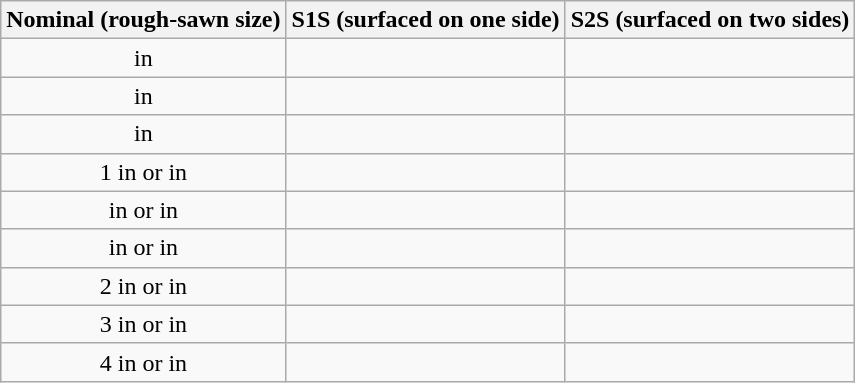<table class="wikitable" style="text-align:center">
<tr>
<th>Nominal (rough-sawn size)</th>
<th>S1S (surfaced on one side)</th>
<th>S2S (surfaced on two sides)</th>
</tr>
<tr>
<td> in</td>
<td></td>
<td></td>
</tr>
<tr>
<td> in</td>
<td></td>
<td></td>
</tr>
<tr>
<td> in</td>
<td></td>
<td></td>
</tr>
<tr>
<td>1 in or  in</td>
<td></td>
<td></td>
</tr>
<tr>
<td> in or  in</td>
<td></td>
<td></td>
</tr>
<tr>
<td> in or  in</td>
<td></td>
<td></td>
</tr>
<tr>
<td>2 in or  in</td>
<td></td>
<td></td>
</tr>
<tr>
<td>3 in or  in</td>
<td></td>
<td></td>
</tr>
<tr>
<td>4 in or  in</td>
<td></td>
<td></td>
</tr>
</table>
